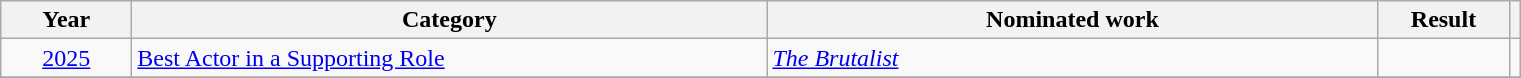<table class=wikitable>
<tr>
<th scope="col" style="width:5em;">Year</th>
<th scope="col" style="width:26em;">Category</th>
<th scope="col" style="width:25em;">Nominated work</th>
<th scope="col" style="width:5em;">Result</th>
<th></th>
</tr>
<tr>
<td style="text-align:center;"><a href='#'>2025</a></td>
<td><a href='#'>Best Actor in a Supporting Role</a></td>
<td><em><a href='#'>The Brutalist</a></em></td>
<td></td>
<td style="text-align:center;"></td>
</tr>
<tr>
</tr>
</table>
